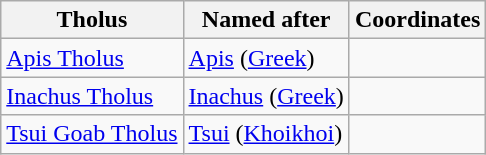<table class="wikitable">
<tr>
<th>Tholus</th>
<th>Named after</th>
<th>Coordinates</th>
</tr>
<tr>
<td><a href='#'>Apis Tholus</a></td>
<td><a href='#'>Apis</a> (<a href='#'>Greek</a>)</td>
<td></td>
</tr>
<tr>
<td><a href='#'>Inachus Tholus</a></td>
<td><a href='#'>Inachus</a> (<a href='#'>Greek</a>)</td>
<td></td>
</tr>
<tr>
<td><a href='#'>Tsui Goab Tholus</a></td>
<td><a href='#'>Tsui</a> (<a href='#'>Khoikhoi</a>)</td>
<td></td>
</tr>
</table>
